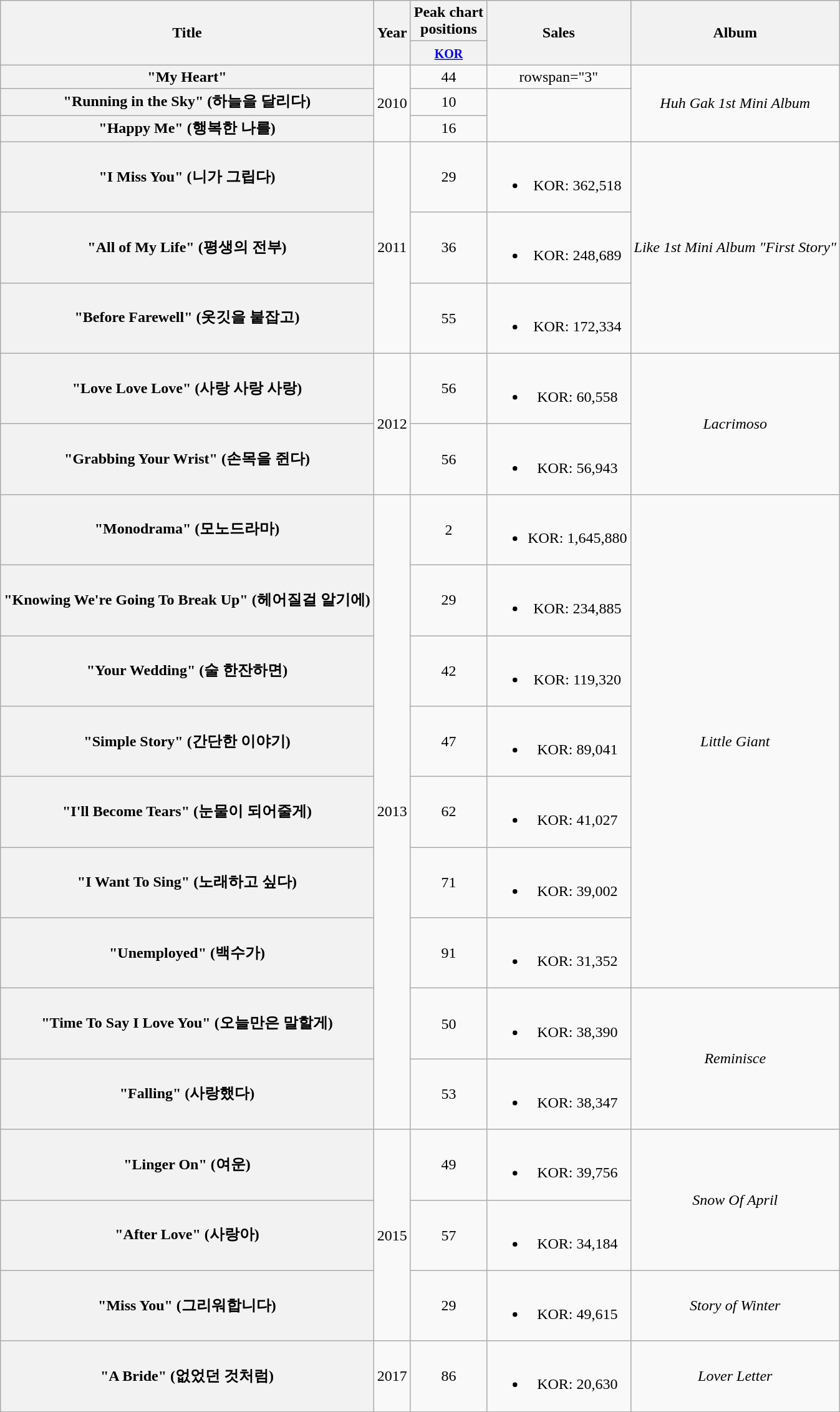<table class="wikitable plainrowheaders" style="text-align:center;" border="1">
<tr>
<th scope="col" rowspan="2">Title</th>
<th scope="col" rowspan="2">Year</th>
<th scope="col" colspan="1">Peak chart <br> positions</th>
<th scope="col" rowspan="2">Sales</th>
<th scope="col" rowspan="2">Album</th>
</tr>
<tr>
<th><small><a href='#'>KOR</a></small><br></th>
</tr>
<tr>
<th scope="row">"My Heart"</th>
<td rowspan="3">2010</td>
<td>44</td>
<td>rowspan="3" </td>
<td rowspan="3"><em>Huh Gak 1st Mini Album</em></td>
</tr>
<tr>
<th scope="row">"Running in the Sky" (하늘을 달리다)</th>
<td>10</td>
</tr>
<tr>
<th scope="row">"Happy Me" (행복한 나를)<br></th>
<td>16</td>
</tr>
<tr>
<th scope="row">"I Miss You" (니가 그립다)</th>
<td rowspan="3">2011</td>
<td>29</td>
<td><br><ul><li>KOR: 362,518</li></ul></td>
<td rowspan="3"><em>Like 1st Mini Album "First Story"</em></td>
</tr>
<tr>
<th scope="row">"All of My Life" (평생의 전부)</th>
<td>36</td>
<td><br><ul><li>KOR: 248,689</li></ul></td>
</tr>
<tr>
<th scope="row">"Before Farewell" (옷깃을 붙잡고)<br></th>
<td>55</td>
<td><br><ul><li>KOR: 172,334</li></ul></td>
</tr>
<tr>
<th scope="row">"Love Love Love" (사랑 사랑 사랑)</th>
<td rowspan="2">2012</td>
<td>56</td>
<td><br><ul><li>KOR: 60,558</li></ul></td>
<td rowspan="2"><em>Lacrimoso</em></td>
</tr>
<tr>
<th scope="row">"Grabbing Your Wrist" (손목을 쥔다)</th>
<td>56</td>
<td><br><ul><li>KOR: 56,943</li></ul></td>
</tr>
<tr>
<th scope="row">"Monodrama" (모노드라마)<br></th>
<td rowspan="9">2013</td>
<td>2</td>
<td><br><ul><li>KOR: 1,645,880</li></ul></td>
<td rowspan="7"><em>Little Giant</em></td>
</tr>
<tr>
<th scope="row">"Knowing We're Going To Break Up" (헤어질걸 알기에)<br></th>
<td>29</td>
<td><br><ul><li>KOR: 234,885</li></ul></td>
</tr>
<tr>
<th scope="row">"Your Wedding" (술 한잔하면)</th>
<td>42</td>
<td><br><ul><li>KOR: 119,320</li></ul></td>
</tr>
<tr>
<th scope="row">"Simple Story" (간단한 이야기)<br></th>
<td>47</td>
<td><br><ul><li>KOR: 89,041</li></ul></td>
</tr>
<tr>
<th scope="row">"I'll Become Tears" (눈물이 되어줄게)</th>
<td>62</td>
<td><br><ul><li>KOR: 41,027</li></ul></td>
</tr>
<tr>
<th scope="row">"I Want To Sing" (노래하고 싶다)</th>
<td>71</td>
<td><br><ul><li>KOR: 39,002</li></ul></td>
</tr>
<tr>
<th scope="row">"Unemployed" (백수가)</th>
<td>91</td>
<td><br><ul><li>KOR: 31,352</li></ul></td>
</tr>
<tr>
<th scope="row">"Time To Say I Love You" (오늘만은 말할게)</th>
<td>50</td>
<td><br><ul><li>KOR: 38,390</li></ul></td>
<td rowspan="2"><em>Reminisce</em></td>
</tr>
<tr>
<th scope="row">"Falling" (사랑했다)</th>
<td>53</td>
<td><br><ul><li>KOR: 38,347</li></ul></td>
</tr>
<tr>
<th scope="row">"Linger On" (여운)</th>
<td rowspan="3">2015</td>
<td>49</td>
<td><br><ul><li>KOR: 39,756</li></ul></td>
<td rowspan="2"><em>Snow Of April</em></td>
</tr>
<tr>
<th scope="row">"After Love" (사랑아)</th>
<td>57</td>
<td><br><ul><li>KOR: 34,184</li></ul></td>
</tr>
<tr>
<th scope="row">"Miss You" (그리워합니다)</th>
<td>29</td>
<td><br><ul><li>KOR: 49,615</li></ul></td>
<td><em>Story of Winter</em></td>
</tr>
<tr>
<th scope="row">"A Bride" (없었던 것처럼)</th>
<td>2017</td>
<td>86</td>
<td><br><ul><li>KOR: 20,630</li></ul></td>
<td><em>Lover Letter</em></td>
</tr>
</table>
